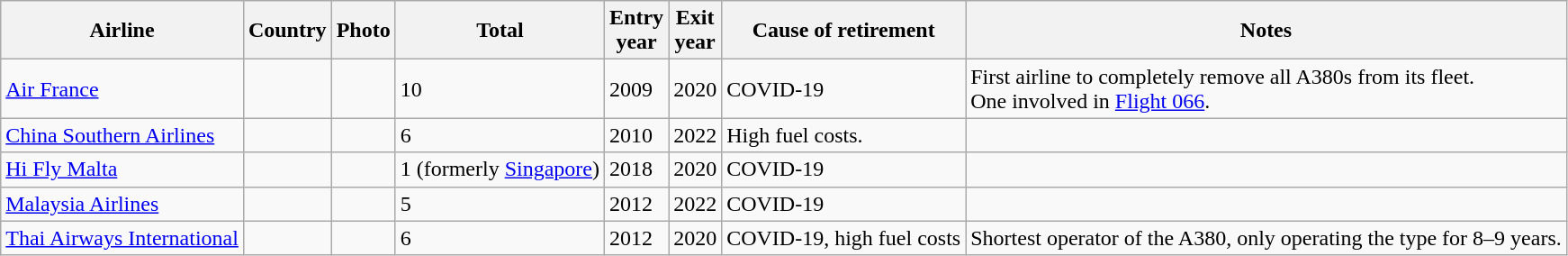<table class="wikitable sortable">
<tr>
<th>Airline</th>
<th class="unsortable">Country</th>
<th>Photo</th>
<th>Total</th>
<th>Entry <br> year</th>
<th>Exit <br> year</th>
<th class="unsortable">Cause of retirement</th>
<th class="unsortable">Notes</th>
</tr>
<tr>
<td><a href='#'>Air France</a></td>
<td></td>
<td></td>
<td>10</td>
<td>2009</td>
<td>2020</td>
<td>COVID-19</td>
<td>First airline to completely remove all A380s from its fleet. <br> One involved in <a href='#'>Flight 066</a>.</td>
</tr>
<tr>
<td><a href='#'>China Southern Airlines</a></td>
<td></td>
<td></td>
<td>6</td>
<td>2010</td>
<td>2022</td>
<td>High fuel costs.</td>
<td></td>
</tr>
<tr>
<td><a href='#'>Hi Fly Malta</a></td>
<td></td>
<td></td>
<td>1 (formerly <a href='#'>Singapore</a>)</td>
<td>2018</td>
<td>2020</td>
<td>COVID-19</td>
<td></td>
</tr>
<tr>
<td><a href='#'>Malaysia Airlines</a></td>
<td></td>
<td></td>
<td>5</td>
<td>2012</td>
<td>2022</td>
<td>COVID-19</td>
<td></td>
</tr>
<tr>
<td><a href='#'>Thai Airways International</a></td>
<td></td>
<td></td>
<td>6</td>
<td>2012</td>
<td>2020</td>
<td>COVID-19, high fuel costs</td>
<td>Shortest operator of the A380, only operating the type for 8–9 years.</td>
</tr>
</table>
